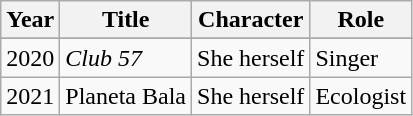<table class="wikitable">
<tr>
<th><strong>Year</strong></th>
<th><strong>Title</strong></th>
<th><strong>Character</strong></th>
<th>Role</th>
</tr>
<tr>
</tr>
<tr>
<td>2020</td>
<td><em>Club 57</em></td>
<td>She herself</td>
<td>Singer</td>
</tr>
<tr>
<td>2021</td>
<td>Planeta Bala</td>
<td>She herself</td>
<td>Ecologist</td>
</tr>
</table>
